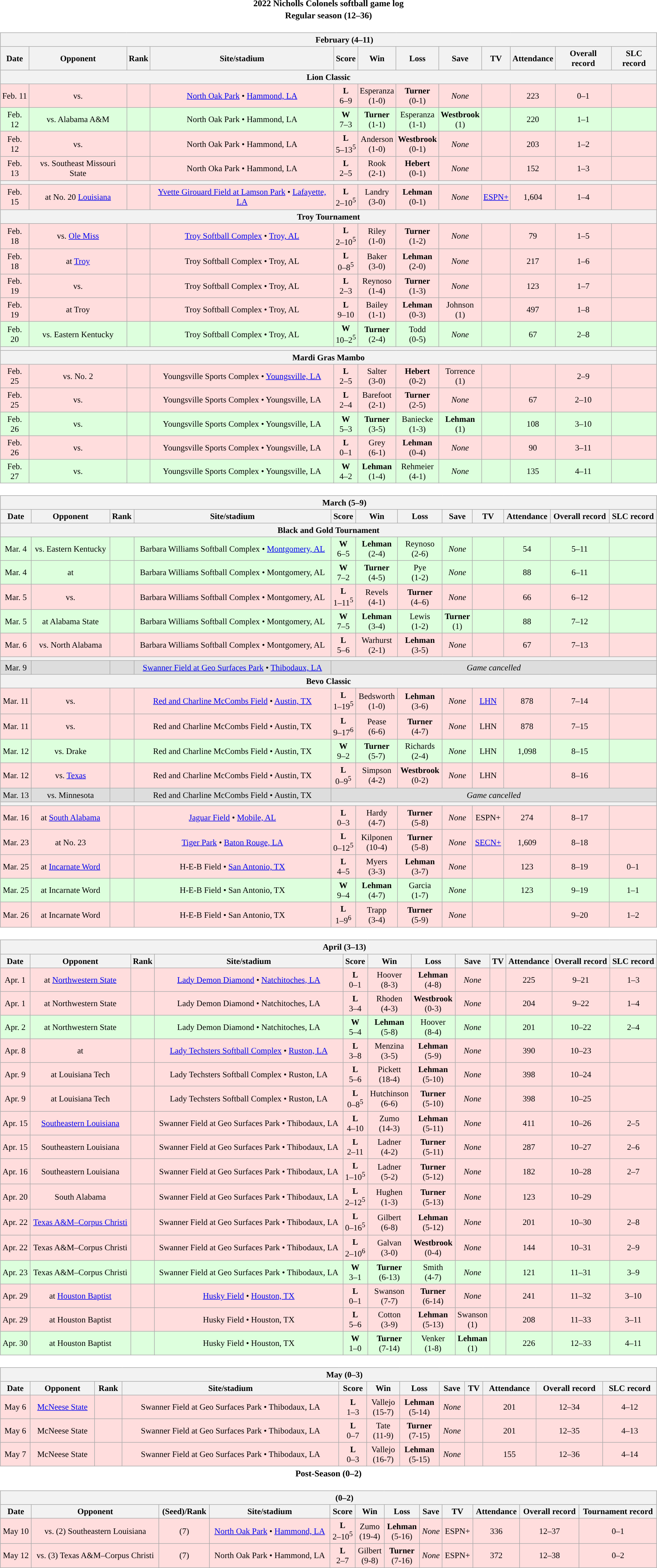<table class="toccolours" width=95% style="clear:both; margin:1.5em auto; text-align:center;">
<tr>
<th colspan=2>2022 Nicholls Colonels softball game log</th>
</tr>
<tr>
<th colspan=2>Regular season (12–36)</th>
</tr>
<tr valign="top">
<td><br><table class="wikitable collapsible" style="margin:auto; width:100%; text-align:center; font-size:95%">
<tr>
<th colspan=12 style="padding-left:4em;">February (4–11)</th>
</tr>
<tr>
<th>Date</th>
<th>Opponent</th>
<th>Rank</th>
<th>Site/stadium</th>
<th>Score</th>
<th>Win</th>
<th>Loss</th>
<th>Save</th>
<th>TV</th>
<th>Attendance</th>
<th>Overall record</th>
<th>SLC record</th>
</tr>
<tr>
<th colspan=12>Lion Classic</th>
</tr>
<tr align="center" bgcolor=#ffdddd>
<td>Feb. 11</td>
<td>vs. </td>
<td></td>
<td><a href='#'>North Oak Park</a> • <a href='#'>Hammond, LA</a></td>
<td><strong>L</strong><br>6–9</td>
<td>Esperanza<br>(1-0)</td>
<td><strong>Turner</strong><br>(0-1)</td>
<td><em>None</em></td>
<td></td>
<td>223</td>
<td>0–1</td>
<td></td>
</tr>
<tr align="center" bgcolor=#ddffdd>
<td>Feb. 12</td>
<td>vs. Alabama A&M</td>
<td></td>
<td>North Oak Park • Hammond, LA</td>
<td><strong>W</strong><br>7–3</td>
<td><strong>Turner</strong><br>(1-1)</td>
<td>Esperanza<br>(1-1)</td>
<td><strong>Westbrook</strong><br>(1)</td>
<td></td>
<td>220</td>
<td>1–1</td>
<td></td>
</tr>
<tr align="center" bgcolor=#ffdddd>
<td>Feb. 12</td>
<td>vs. </td>
<td></td>
<td>North Oak Park • Hammond, LA</td>
<td><strong>L</strong><br>5–13<sup>5</sup></td>
<td>Anderson<br>(1-0)</td>
<td><strong>Westbrook</strong><br>(0-1)</td>
<td><em>None</em></td>
<td></td>
<td>203</td>
<td>1–2</td>
<td></td>
</tr>
<tr align="center" bgcolor=#ffdddd>
<td>Feb. 13</td>
<td>vs. Southeast Missouri State</td>
<td></td>
<td>North Oka Park • Hammond, LA</td>
<td><strong>L</strong><br>2–5</td>
<td>Rook<br>(2-1)</td>
<td><strong>Hebert</strong><br>(0-1)</td>
<td><em>None</em></td>
<td></td>
<td>152</td>
<td>1–3</td>
<td></td>
</tr>
<tr>
<th colspan=12></th>
</tr>
<tr align="center" bgcolor=#ffdddd>
<td>Feb. 15</td>
<td>at No. 20 <a href='#'>Louisiana</a></td>
<td></td>
<td><a href='#'>Yvette Girouard Field at Lamson Park</a> • <a href='#'>Lafayette, LA</a></td>
<td><strong>L</strong><br>2–10<sup>5</sup></td>
<td>Landry<br>(3-0)</td>
<td><strong>Lehman</strong><br>(0-1)</td>
<td><em>None</em></td>
<td><a href='#'>ESPN+</a></td>
<td>1,604</td>
<td>1–4</td>
<td></td>
</tr>
<tr>
<th colspan=12>Troy Tournament</th>
</tr>
<tr align="center" bgcolor=#ffdddd>
<td>Feb. 18</td>
<td>vs. <a href='#'>Ole Miss</a></td>
<td></td>
<td><a href='#'>Troy Softball Complex</a> • <a href='#'>Troy, AL</a></td>
<td><strong>L</strong><br>2–10<sup>5</sup></td>
<td>Riley<br>(1-0)</td>
<td><strong>Turner</strong><br>(1-2)</td>
<td><em>None</em></td>
<td></td>
<td>79</td>
<td>1–5</td>
<td></td>
</tr>
<tr align="center" bgcolor=#ffdddd>
<td>Feb. 18</td>
<td>at <a href='#'>Troy</a></td>
<td></td>
<td>Troy Softball Complex • Troy, AL</td>
<td><strong>L</strong><br>0–8<sup>5</sup></td>
<td>Baker<br>(3-0)</td>
<td><strong>Lehman</strong><br>(2-0)</td>
<td><em>None</em></td>
<td></td>
<td>217</td>
<td>1–6</td>
<td></td>
</tr>
<tr align="center" bgcolor=#ffdddd>
<td>Feb. 19</td>
<td>vs. </td>
<td></td>
<td>Troy Softball Complex • Troy, AL</td>
<td><strong>L</strong><br>2–3</td>
<td>Reynoso<br>(1-4)</td>
<td><strong>Turner</strong><br>(1-3)</td>
<td><em>None</em></td>
<td></td>
<td>123</td>
<td>1–7</td>
<td></td>
</tr>
<tr align="center" bgcolor=#ffdddd>
<td>Feb. 19</td>
<td>at Troy</td>
<td></td>
<td>Troy Softball Complex • Troy, AL</td>
<td><strong>L</strong><br>9–10</td>
<td>Bailey<br>(1-1)</td>
<td><strong>Lehman</strong><br>(0-3)</td>
<td>Johnson<br>(1)</td>
<td></td>
<td>497</td>
<td>1–8</td>
<td></td>
</tr>
<tr align="center" bgcolor=#ddffdd>
<td>Feb. 20</td>
<td>vs. Eastern Kentucky</td>
<td></td>
<td>Troy Softball Complex • Troy, AL</td>
<td><strong>W</strong><br>10–2<sup>5</sup></td>
<td><strong>Turner</strong><br>(2-4)</td>
<td>Todd<br>(0-5)</td>
<td><em>None</em></td>
<td></td>
<td>67</td>
<td>2–8</td>
<td></td>
</tr>
<tr>
<th colspan=12></th>
</tr>
<tr>
<th colspan=12>Mardi Gras Mambo</th>
</tr>
<tr align="center" bgcolor=#ffdddd>
<td>Feb. 25</td>
<td>vs. No. 2 </td>
<td></td>
<td>Youngsville Sports Complex • <a href='#'>Youngsville, LA</a></td>
<td><strong>L</strong><br>2–5</td>
<td>Salter<br>(3-0)</td>
<td><strong>Hebert</strong><br>(0-2)</td>
<td>Torrence<br>(1)</td>
<td></td>
<td></td>
<td>2–9</td>
<td></td>
</tr>
<tr align="center" bgcolor=#ffdddd>
<td>Feb. 25</td>
<td>vs. </td>
<td></td>
<td>Youngsville Sports Complex • Youngsville, LA</td>
<td><strong>L</strong><br>2–4</td>
<td>Barefoot<br>(2-1)</td>
<td><strong>Turner</strong><br>(2-5)</td>
<td><em>None</em></td>
<td></td>
<td>67</td>
<td>2–10</td>
<td></td>
</tr>
<tr align="center" bgcolor=#ddffdd>
<td>Feb. 26</td>
<td>vs. </td>
<td></td>
<td>Youngsville Sports Complex • Youngsville, LA</td>
<td><strong>W</strong><br>5–3</td>
<td><strong>Turner</strong><br>(3-5)</td>
<td>Baniecke<br>(1-3)</td>
<td><strong>Lehman</strong><br>(1)</td>
<td></td>
<td>108</td>
<td>3–10</td>
<td></td>
</tr>
<tr align="center" bgcolor=#ffdddd>
<td>Feb. 26</td>
<td>vs. </td>
<td></td>
<td>Youngsville Sports Complex • Youngsville, LA</td>
<td><strong>L</strong><br>0–1</td>
<td>Grey<br>(6-1)</td>
<td><strong>Lehman</strong><br>(0-4)</td>
<td><em>None</em></td>
<td></td>
<td>90</td>
<td>3–11</td>
<td></td>
</tr>
<tr align="center" bgcolor=#ddffdd>
<td>Feb. 27</td>
<td>vs. </td>
<td></td>
<td>Youngsville Sports Complex • Youngsville, LA</td>
<td><strong>W</strong><br>4–2</td>
<td><strong>Lehman</strong><br>(1-4)</td>
<td>Rehmeier<br>(4-1)</td>
<td><em>None</em></td>
<td></td>
<td>135</td>
<td>4–11</td>
<td></td>
</tr>
</table>
</td>
</tr>
<tr>
<td><br><table class="wikitable collapsible " style="margin:auto; width:100%; text-align:center; font-size:95%">
<tr>
<th colspan=12 style="padding-left:4em;">March (5–9)</th>
</tr>
<tr>
<th>Date</th>
<th>Opponent</th>
<th>Rank</th>
<th>Site/stadium</th>
<th>Score</th>
<th>Win</th>
<th>Loss</th>
<th>Save</th>
<th>TV</th>
<th>Attendance</th>
<th>Overall record</th>
<th>SLC record</th>
</tr>
<tr>
<th colspan=12>Black and Gold Tournament</th>
</tr>
<tr align="center" bgcolor=#ddffdd>
<td>Mar. 4</td>
<td>vs. Eastern Kentucky</td>
<td></td>
<td>Barbara Williams Softball Complex • <a href='#'>Montgomery, AL</a></td>
<td><strong>W</strong><br>6–5</td>
<td><strong>Lehman</strong><br>(2-4)</td>
<td>Reynoso<br>(2-6)</td>
<td><em>None</em></td>
<td></td>
<td>54</td>
<td>5–11</td>
<td></td>
</tr>
<tr align="center" bgcolor=#ddffdd>
<td>Mar. 4</td>
<td>at </td>
<td></td>
<td>Barbara Williams Softball Complex • Montgomery, AL</td>
<td><strong>W</strong><br>7–2</td>
<td><strong>Turner</strong><br>(4-5)</td>
<td>Pye<br>(1-2)</td>
<td><em>None</em></td>
<td></td>
<td>88</td>
<td>6–11</td>
<td></td>
</tr>
<tr align="center" bgcolor=#ffdddd>
<td>Mar. 5</td>
<td>vs. </td>
<td></td>
<td>Barbara Williams Softball Complex • Montgomery, AL</td>
<td><strong>L</strong><br>1–11<sup>5</sup></td>
<td>Revels<br>(4-1)</td>
<td><strong>Turner</strong><br>(4–6)</td>
<td><em>None</em></td>
<td></td>
<td>66</td>
<td>6–12</td>
<td></td>
</tr>
<tr align="center" bgcolor=#ddffdd>
<td>Mar. 5</td>
<td>at Alabama State</td>
<td></td>
<td>Barbara Williams Softball Complex • Montgomery, AL</td>
<td><strong>W</strong><br>7–5</td>
<td><strong>Lehman</strong><br>(3-4)</td>
<td>Lewis<br>(1-2)</td>
<td><strong>Turner</strong><br>(1)</td>
<td></td>
<td>88</td>
<td>7–12</td>
<td></td>
</tr>
<tr align="center" bgcolor=#ffdddd>
<td>Mar. 6</td>
<td>vs. North Alabama</td>
<td></td>
<td>Barbara Williams Softball Complex • Montgomery, AL</td>
<td><strong>L</strong><br>5–6</td>
<td>Warhurst<br>(2-1)</td>
<td><strong>Lehman</strong><br>(3-5)</td>
<td><em>None</em></td>
<td></td>
<td>67</td>
<td>7–13</td>
<td></td>
</tr>
<tr>
<th colspan=12></th>
</tr>
<tr align="center" bgcolor=#dddddd>
<td>Mar. 9</td>
<td></td>
<td></td>
<td><a href='#'>Swanner Field at Geo Surfaces Park</a> • <a href='#'>Thibodaux, LA</a></td>
<td colspan=8><em>Game cancelled</em></td>
</tr>
<tr>
<th colspan=12>Bevo Classic</th>
</tr>
<tr align="center" bgcolor=#ffdddd>
<td>Mar. 11</td>
<td>vs. </td>
<td></td>
<td><a href='#'>Red and Charline McCombs Field</a> • <a href='#'>Austin, TX</a></td>
<td><strong>L</strong><br>1–19<sup>5</sup></td>
<td>Bedsworth<br>(1-0)</td>
<td><strong>Lehman</strong><br>(3-6)</td>
<td><em>None</em></td>
<td><a href='#'>LHN</a></td>
<td>878</td>
<td>7–14</td>
<td></td>
</tr>
<tr align="center" bgcolor=#ffdddd>
<td>Mar. 11</td>
<td>vs. </td>
<td></td>
<td>Red and Charline McCombs Field • Austin, TX</td>
<td><strong>L</strong><br>9–17<sup>6</sup></td>
<td>Pease<br>(6-6)</td>
<td><strong>Turner</strong><br>(4-7)</td>
<td><em>None</em></td>
<td>LHN</td>
<td>878</td>
<td>7–15</td>
<td></td>
</tr>
<tr align="center" bgcolor=#ddffdd>
<td>Mar. 12</td>
<td>vs. Drake</td>
<td></td>
<td>Red and Charline McCombs Field • Austin, TX</td>
<td><strong>W</strong><br>9–2</td>
<td><strong>Turner</strong><br>(5-7)</td>
<td>Richards<br>(2-4)</td>
<td><em>None</em></td>
<td>LHN</td>
<td>1,098</td>
<td>8–15</td>
<td></td>
</tr>
<tr align="center" bgcolor=#ffdddd>
<td>Mar. 12</td>
<td>vs. <a href='#'>Texas</a></td>
<td></td>
<td>Red and Charline McCombs Field • Austin, TX</td>
<td><strong>L</strong><br>0–9<sup>5</sup></td>
<td>Simpson<br>(4-2)</td>
<td><strong>Westbrook</strong><br>(0-2)</td>
<td><em>None</em></td>
<td>LHN</td>
<td></td>
<td>8–16</td>
<td></td>
</tr>
<tr align="center" bgcolor=#dddddd>
<td>Mar. 13</td>
<td>vs. Minnesota</td>
<td></td>
<td>Red and Charline McCombs Field • Austin, TX</td>
<td colspan=8><em>Game cancelled</em></td>
</tr>
<tr>
<th colspan=12></th>
</tr>
<tr align="center" bgcolor=#ffdddd>
<td>Mar. 16</td>
<td>at <a href='#'>South Alabama</a></td>
<td></td>
<td><a href='#'>Jaguar Field</a> • <a href='#'>Mobile, AL</a></td>
<td><strong>L</strong><br>0–3</td>
<td>Hardy<br>(4-7)</td>
<td><strong>Turner</strong><br>(5-8)</td>
<td><em>None</em></td>
<td>ESPN+</td>
<td>274</td>
<td>8–17</td>
<td></td>
</tr>
<tr align="center" bgcolor=#ffdddd>
<td>Mar. 23</td>
<td>at No. 23 </td>
<td></td>
<td><a href='#'>Tiger Park</a> • <a href='#'>Baton Rouge, LA</a></td>
<td><strong>L</strong><br>0–12<sup>5</sup></td>
<td>Kilponen<br>(10-4)</td>
<td><strong>Turner</strong><br>(5-8)</td>
<td><em>None</em></td>
<td><a href='#'>SECN+</a></td>
<td>1,609</td>
<td>8–18</td>
<td></td>
</tr>
<tr align="center" bgcolor=#ffdddd>
<td>Mar. 25</td>
<td>at <a href='#'>Incarnate Word</a></td>
<td></td>
<td>H-E-B Field • <a href='#'>San Antonio, TX</a></td>
<td><strong>L</strong><br>4–5</td>
<td>Myers<br>(3-3)</td>
<td><strong>Lehman</strong><br>(3-7)</td>
<td><em>None</em></td>
<td></td>
<td>123</td>
<td>8–19</td>
<td>0–1</td>
</tr>
<tr align="center" bgcolor=#ddffdd>
<td>Mar. 25</td>
<td>at Incarnate Word</td>
<td></td>
<td>H-E-B Field • San Antonio, TX</td>
<td><strong>W</strong><br>9–4</td>
<td><strong>Lehman</strong><br>(4-7)</td>
<td>Garcia<br>(1-7)</td>
<td><em>None</em></td>
<td></td>
<td>123</td>
<td>9–19</td>
<td>1–1</td>
</tr>
<tr align="center" bgcolor=#ffdddd>
<td>Mar. 26</td>
<td>at Incarnate Word</td>
<td></td>
<td>H-E-B Field • San Antonio, TX</td>
<td><strong>L</strong><br>1–9<sup>6</sup></td>
<td>Trapp<br>(3-4)</td>
<td><strong>Turner</strong><br>(5-9)</td>
<td><em>None</em></td>
<td></td>
<td></td>
<td>9–20</td>
<td>1–2</td>
</tr>
</table>
</td>
</tr>
<tr>
<td><br><table class="wikitable collapsible " style="margin:auto; width:100%; text-align:center; font-size:95%">
<tr>
<th colspan=12 style="padding-left:4em;">April (3–13)</th>
</tr>
<tr>
<th>Date</th>
<th>Opponent</th>
<th>Rank</th>
<th>Site/stadium</th>
<th>Score</th>
<th>Win</th>
<th>Loss</th>
<th>Save</th>
<th>TV</th>
<th>Attendance</th>
<th>Overall record</th>
<th>SLC record</th>
</tr>
<tr align="center" bgcolor=#ffdddd>
<td>Apr. 1</td>
<td>at <a href='#'>Northwestern State</a></td>
<td></td>
<td><a href='#'>Lady Demon Diamond</a> • <a href='#'>Natchitoches, LA</a></td>
<td><strong>L</strong><br>0–1</td>
<td>Hoover<br>(8-3)</td>
<td><strong>Lehman</strong><br>(4-8)</td>
<td><em>None</em></td>
<td></td>
<td>225</td>
<td>9–21</td>
<td>1–3</td>
</tr>
<tr align="center" bgcolor=#ffdddd>
<td>Apr. 1</td>
<td>at Northwestern State</td>
<td></td>
<td>Lady Demon Diamond • Natchitoches, LA</td>
<td><strong>L</strong><br>3–4</td>
<td>Rhoden<br>(4-3)</td>
<td><strong>Westbrook</strong><br>(0-3)</td>
<td><em>None</em></td>
<td></td>
<td>204</td>
<td>9–22</td>
<td>1–4</td>
</tr>
<tr align="center" bgcolor=#ddffdd>
<td>Apr. 2</td>
<td>at Northwestern State</td>
<td></td>
<td>Lady Demon Diamond • Natchitoches, LA</td>
<td><strong>W</strong><br>5–4</td>
<td><strong>Lehman</strong><br>(5-8)</td>
<td>Hoover<br>(8-4)</td>
<td><em>None</em></td>
<td></td>
<td>201</td>
<td>10–22</td>
<td>2–4</td>
</tr>
<tr align="center" bgcolor=#ffdddd>
<td>Apr. 8</td>
<td>at </td>
<td></td>
<td><a href='#'>Lady Techsters Softball Complex</a> • <a href='#'>Ruston, LA</a></td>
<td><strong>L</strong><br>3–8</td>
<td>Menzina<br>(3-5)</td>
<td><strong>Lehman</strong><br>(5-9)</td>
<td><em>None</em></td>
<td></td>
<td>390</td>
<td>10–23</td>
<td></td>
</tr>
<tr align="center" bgcolor=#ffdddd>
<td>Apr. 9</td>
<td>at Louisiana Tech</td>
<td></td>
<td>Lady Techsters Softball Complex • Ruston, LA</td>
<td><strong>L</strong><br>5–6</td>
<td>Pickett<br>(18-4)</td>
<td><strong>Lehman</strong><br>(5-10)</td>
<td><em>None</em></td>
<td></td>
<td>398</td>
<td>10–24</td>
<td></td>
</tr>
<tr align="center" bgcolor=#ffdddd>
<td>Apr. 9</td>
<td>at Louisiana Tech</td>
<td></td>
<td>Lady Techsters Softball Complex • Ruston, LA</td>
<td><strong>L</strong><br>0–8<sup>5</sup></td>
<td>Hutchinson<br>(6-6)</td>
<td><strong>Turner</strong><br>(5-10)</td>
<td><em>None</em></td>
<td></td>
<td>398</td>
<td>10–25</td>
<td></td>
</tr>
<tr align="center" bgcolor=#ffdddd>
<td>Apr. 15</td>
<td><a href='#'>Southeastern Louisiana</a></td>
<td></td>
<td>Swanner Field at Geo Surfaces Park • Thibodaux, LA</td>
<td><strong>L</strong><br>4–10</td>
<td>Zumo<br>(14-3)</td>
<td><strong>Lehman</strong><br>(5-11)</td>
<td><em>None</em></td>
<td></td>
<td>411</td>
<td>10–26</td>
<td>2–5</td>
</tr>
<tr align="center" bgcolor=#ffdddd>
<td>Apr. 15</td>
<td>Southeastern Louisiana</td>
<td></td>
<td>Swanner Field at Geo Surfaces Park • Thibodaux, LA</td>
<td><strong>L</strong><br>2–11</td>
<td>Ladner<br>(4-2)</td>
<td><strong>Turner</strong><br>(5-11)</td>
<td><em>None</em></td>
<td></td>
<td>287</td>
<td>10–27</td>
<td>2–6</td>
</tr>
<tr align="center" bgcolor=#ffdddd>
<td>Apr. 16</td>
<td>Southeastern Louisiana</td>
<td></td>
<td>Swanner Field at Geo Surfaces Park • Thibodaux, LA</td>
<td><strong>L</strong><br>1–10<sup>5</sup></td>
<td>Ladner<br>(5-2)</td>
<td><strong>Turner</strong><br>(5-12)</td>
<td><em>None</em></td>
<td></td>
<td>182</td>
<td>10–28</td>
<td>2–7</td>
</tr>
<tr align="center" bgcolor=#ffdddd>
<td>Apr. 20</td>
<td>South Alabama</td>
<td></td>
<td>Swanner Field at Geo Surfaces Park • Thibodaux, LA</td>
<td><strong>L</strong><br>2–12<sup>5</sup></td>
<td>Hughen<br>(1-3)</td>
<td><strong>Turner</strong><br>(5-13)</td>
<td><em>None</em></td>
<td></td>
<td>123</td>
<td>10–29</td>
<td></td>
</tr>
<tr align="center" bgcolor=#ffdddd>
<td>Apr. 22</td>
<td><a href='#'>Texas A&M–Corpus Christi</a></td>
<td></td>
<td>Swanner Field at Geo Surfaces Park • Thibodaux, LA</td>
<td><strong>L</strong><br>0–16<sup>5</sup></td>
<td>Gilbert<br>(6-8)</td>
<td><strong>Lehman</strong><br>(5-12)</td>
<td><em>None</em></td>
<td></td>
<td>201</td>
<td>10–30</td>
<td>2–8</td>
</tr>
<tr align="center" bgcolor=#ffdddd>
<td>Apr. 22</td>
<td>Texas A&M–Corpus Christi</td>
<td></td>
<td>Swanner Field at Geo Surfaces Park • Thibodaux, LA</td>
<td><strong>L</strong><br>2–10<sup>6</sup></td>
<td>Galvan<br>(3-0)</td>
<td><strong>Westbrook</strong><br>(0-4)</td>
<td><em>None</em></td>
<td></td>
<td>144</td>
<td>10–31</td>
<td>2–9</td>
</tr>
<tr align="center" bgcolor=#ddffdd>
<td>Apr. 23</td>
<td>Texas A&M–Corpus Christi</td>
<td></td>
<td>Swanner Field at Geo Surfaces Park • Thibodaux, LA</td>
<td><strong>W</strong><br>3–1</td>
<td><strong>Turner</strong><br>(6-13)</td>
<td>Smith<br>(4-7)</td>
<td><em>None</em></td>
<td></td>
<td>121</td>
<td>11–31</td>
<td>3–9</td>
</tr>
<tr align="center" bgcolor=#ffdddd>
<td>Apr. 29</td>
<td>at <a href='#'>Houston Baptist</a></td>
<td></td>
<td><a href='#'>Husky Field</a> • <a href='#'>Houston, TX</a></td>
<td><strong>L</strong><br>0–1</td>
<td>Swanson<br>(7-7)</td>
<td><strong>Turner</strong><br>(6-14)</td>
<td><em>None</em></td>
<td></td>
<td>241</td>
<td>11–32</td>
<td>3–10</td>
</tr>
<tr align="center" bgcolor=#ffdddd>
<td>Apr. 29</td>
<td>at Houston Baptist</td>
<td></td>
<td>Husky Field • Houston, TX</td>
<td><strong>L</strong><br>5–6</td>
<td>Cotton<br>(3-9)</td>
<td><strong>Lehman</strong><br>(5-13)</td>
<td>Swanson<br>(1)</td>
<td></td>
<td>208</td>
<td>11–33</td>
<td>3–11</td>
</tr>
<tr align="center" bgcolor=#ddffdd>
<td>Apr. 30</td>
<td>at Houston Baptist</td>
<td></td>
<td>Husky Field • Houston, TX</td>
<td><strong>W</strong><br>1–0</td>
<td><strong>Turner</strong><br>(7-14)</td>
<td>Venker<br>(1-8)</td>
<td><strong>Lehman</strong><br>(1)</td>
<td></td>
<td>226</td>
<td>12–33</td>
<td>4–11</td>
</tr>
</table>
</td>
</tr>
<tr>
<td><br><table class="wikitable collapsible " style="margin:auto; width:100%; text-align:center; font-size:95%">
<tr>
<th colspan=12 style="padding-left:4em;">May (0–3)</th>
</tr>
<tr>
<th>Date</th>
<th>Opponent</th>
<th>Rank</th>
<th>Site/stadium</th>
<th>Score</th>
<th>Win</th>
<th>Loss</th>
<th>Save</th>
<th>TV</th>
<th>Attendance</th>
<th>Overall record</th>
<th>SLC record</th>
</tr>
<tr align="center" bgcolor=#ffdddd>
<td>May 6</td>
<td><a href='#'>McNeese State</a></td>
<td></td>
<td>Swanner Field at Geo Surfaces Park • Thibodaux, LA</td>
<td><strong>L</strong><br>1–3</td>
<td>Vallejo<br>(15-7)</td>
<td><strong>Lehman</strong><br>(5-14)</td>
<td><em>None</em></td>
<td></td>
<td>201</td>
<td>12–34</td>
<td>4–12</td>
</tr>
<tr align="center" bgcolor=#ffdddd>
<td>May 6</td>
<td>McNeese State</td>
<td></td>
<td>Swanner Field at Geo Surfaces Park • Thibodaux, LA</td>
<td><strong>L</strong><br>0–7</td>
<td>Tate<br>(11-9)</td>
<td><strong>Turner</strong><br>(7-15)</td>
<td><em>None</em></td>
<td></td>
<td>201</td>
<td>12–35</td>
<td>4–13</td>
</tr>
<tr align="center" bgcolor=#ffdddd>
<td>May 7</td>
<td>McNeese State</td>
<td></td>
<td>Swanner Field at Geo Surfaces Park • Thibodaux, LA</td>
<td><strong>L</strong><br>0–3</td>
<td>Vallejo<br>(16-7)</td>
<td><strong>Lehman</strong><br>(5-15)</td>
<td><em>None</em></td>
<td></td>
<td>155</td>
<td>12–36</td>
<td>4–14</td>
</tr>
</table>
</td>
</tr>
<tr>
<th colspan=2>Post-Season (0–2)</th>
</tr>
<tr>
<td><br><table class="wikitable collapsible" style="margin:auto; width:100%; text-align:center; font-size:95%">
<tr>
<th colspan=12 style="padding-left:4em;"> (0–2)</th>
</tr>
<tr>
<th>Date</th>
<th>Opponent</th>
<th>(Seed)/Rank</th>
<th>Site/stadium</th>
<th>Score</th>
<th>Win</th>
<th>Loss</th>
<th>Save</th>
<th>TV</th>
<th>Attendance</th>
<th>Overall record</th>
<th>Tournament record</th>
</tr>
<tr align="center" bgcolor=#ffdddd>
<td>May 10</td>
<td>vs. (2) Southeastern Louisiana</td>
<td>(7)</td>
<td><a href='#'>North Oak Park</a> • <a href='#'>Hammond, LA</a></td>
<td><strong>L</strong><br>2–10<sup>5</sup></td>
<td>Zumo<br>(19-4)</td>
<td><strong>Lehman</strong><br>(5-16)</td>
<td><em>None</em></td>
<td>ESPN+</td>
<td>336</td>
<td>12–37</td>
<td>0–1</td>
</tr>
<tr align="center" bgcolor=#ffdddd>
<td>May 12</td>
<td>vs. (3) Texas A&M–Corpus Christi</td>
<td>(7)</td>
<td>North Oak Park • Hammond, LA</td>
<td><strong>L</strong><br>2–7</td>
<td>Gilbert<br>(9-8)</td>
<td><strong>Turner</strong><br>(7-16)</td>
<td><em>None</em></td>
<td>ESPN+</td>
<td>372</td>
<td>12–38</td>
<td>0–2</td>
</tr>
</table>
</td>
</tr>
</table>
